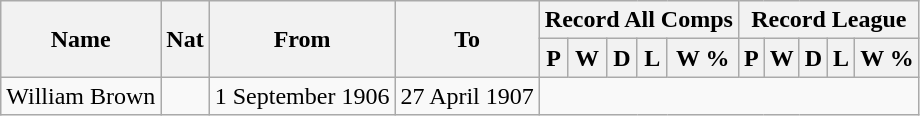<table class="wikitable" style="text-align: center">
<tr>
<th rowspan="2">Name</th>
<th rowspan="2">Nat</th>
<th rowspan="2">From</th>
<th rowspan="2">To</th>
<th colspan="5">Record All Comps</th>
<th colspan="5">Record League</th>
</tr>
<tr>
<th>P</th>
<th>W</th>
<th>D</th>
<th>L</th>
<th>W %</th>
<th>P</th>
<th>W</th>
<th>D</th>
<th>L</th>
<th>W %</th>
</tr>
<tr>
<td style="text-align:left;">William Brown</td>
<td></td>
<td align=left>1 September 1906</td>
<td align=left>27 April 1907<br>
</td>
</tr>
</table>
